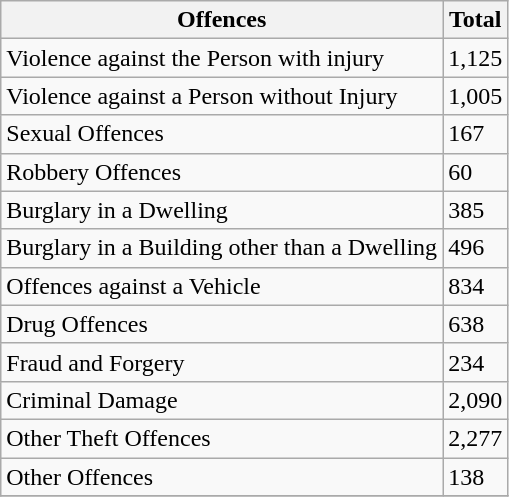<table class="wikitable">
<tr>
<th heading>Offences</th>
<th heading>Total</th>
</tr>
<tr>
<td>Violence against the Person with injury</td>
<td>1,125</td>
</tr>
<tr>
<td>Violence against a Person without Injury</td>
<td>1,005</td>
</tr>
<tr>
<td>Sexual Offences</td>
<td>167</td>
</tr>
<tr>
<td>Robbery Offences</td>
<td>60</td>
</tr>
<tr>
<td>Burglary in a Dwelling</td>
<td>385</td>
</tr>
<tr>
<td>Burglary in a Building other than a Dwelling</td>
<td>496</td>
</tr>
<tr>
<td>Offences against a Vehicle</td>
<td>834</td>
</tr>
<tr>
<td>Drug Offences</td>
<td>638</td>
</tr>
<tr>
<td>Fraud and Forgery</td>
<td>234</td>
</tr>
<tr>
<td>Criminal Damage</td>
<td>2,090</td>
</tr>
<tr>
<td>Other Theft Offences</td>
<td>2,277</td>
</tr>
<tr>
<td>Other Offences</td>
<td>138</td>
</tr>
<tr>
</tr>
</table>
